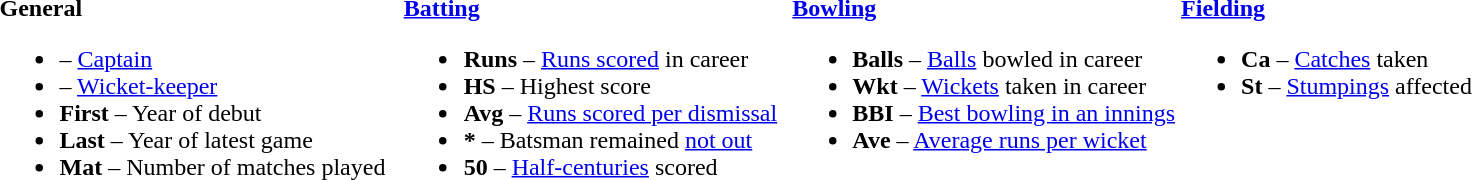<table>
<tr>
<td valign="top" style="width:26%"><br><strong>General</strong><ul><li> – <a href='#'>Captain</a></li><li> – <a href='#'>Wicket-keeper</a></li><li><strong>First</strong> – Year of debut</li><li><strong>Last</strong> – Year of latest game</li><li><strong>Mat</strong> – Number of matches played</li></ul></td>
<td valign="top" style="width:25%"><br><strong><a href='#'>Batting</a></strong><ul><li><strong>Runs</strong> – <a href='#'>Runs scored</a> in career</li><li><strong>HS</strong> – Highest score</li><li><strong>Avg</strong> – <a href='#'>Runs scored per dismissal</a></li><li><strong>*</strong> – Batsman remained <a href='#'>not out</a></li><li><strong>50</strong> – <a href='#'>Half-centuries</a> scored</li></ul></td>
<td valign="top" style="width:25%"><br><strong><a href='#'>Bowling</a></strong><ul><li><strong>Balls</strong> – <a href='#'>Balls</a> bowled in career</li><li><strong>Wkt</strong> – <a href='#'>Wickets</a> taken in career</li><li><strong>BBI</strong> – <a href='#'>Best bowling in an innings</a></li><li><strong>Ave</strong> – <a href='#'>Average runs per wicket</a></li></ul></td>
<td valign="top" style="width:24%"><br><strong><a href='#'>Fielding</a></strong><ul><li><strong>Ca</strong> – <a href='#'>Catches</a> taken</li><li><strong>St</strong> – <a href='#'>Stumpings</a> affected</li></ul></td>
</tr>
</table>
